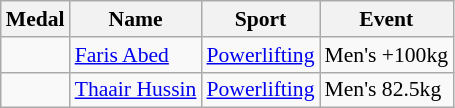<table class="wikitable" style="font-size:90%">
<tr>
<th>Medal</th>
<th>Name</th>
<th>Sport</th>
<th>Event</th>
</tr>
<tr>
<td></td>
<td><a href='#'>Faris Abed</a></td>
<td><a href='#'>Powerlifting</a></td>
<td>Men's +100kg</td>
</tr>
<tr>
<td></td>
<td><a href='#'>Thaair Hussin</a></td>
<td><a href='#'>Powerlifting</a></td>
<td>Men's 82.5kg</td>
</tr>
</table>
